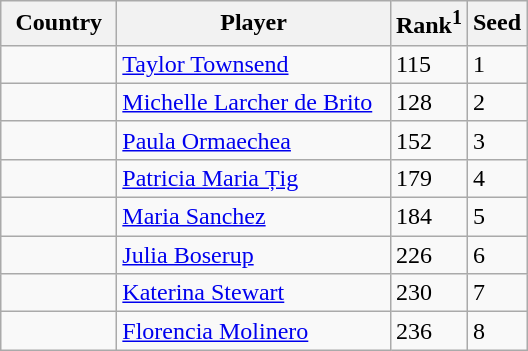<table class="sortable wikitable">
<tr>
<th width="70">Country</th>
<th width="175">Player</th>
<th>Rank<sup>1</sup></th>
<th>Seed</th>
</tr>
<tr>
<td></td>
<td><a href='#'>Taylor Townsend</a></td>
<td>115</td>
<td>1</td>
</tr>
<tr>
<td></td>
<td><a href='#'>Michelle Larcher de Brito</a></td>
<td>128</td>
<td>2</td>
</tr>
<tr>
<td></td>
<td><a href='#'>Paula Ormaechea</a></td>
<td>152</td>
<td>3</td>
</tr>
<tr>
<td></td>
<td><a href='#'>Patricia Maria Țig</a></td>
<td>179</td>
<td>4</td>
</tr>
<tr>
<td></td>
<td><a href='#'>Maria Sanchez</a></td>
<td>184</td>
<td>5</td>
</tr>
<tr>
<td></td>
<td><a href='#'>Julia Boserup</a></td>
<td>226</td>
<td>6</td>
</tr>
<tr>
<td></td>
<td><a href='#'>Katerina Stewart</a></td>
<td>230</td>
<td>7</td>
</tr>
<tr>
<td></td>
<td><a href='#'>Florencia Molinero</a></td>
<td>236</td>
<td>8</td>
</tr>
</table>
